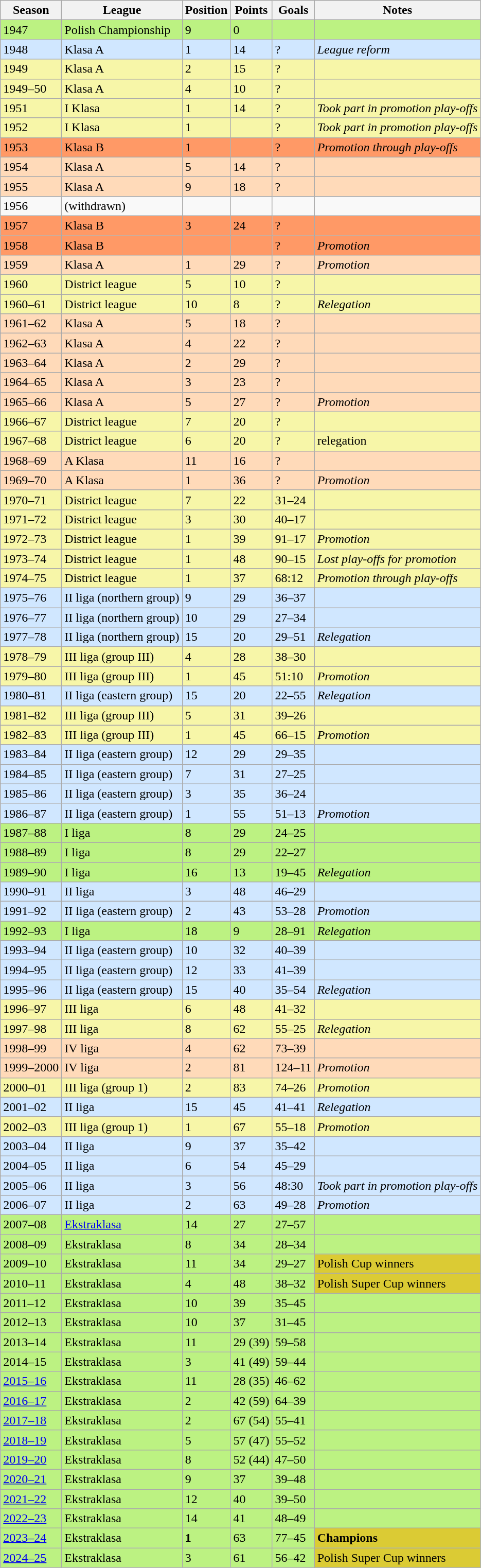<table class="wikitable">
<tr>
<th>Season</th>
<th>League</th>
<th>Position</th>
<th>Points</th>
<th>Goals</th>
<th>Notes</th>
</tr>
<tr bgcolor=#BCF282>
<td>1947</td>
<td>Polish Championship</td>
<td>9</td>
<td>0</td>
<td></td>
<td></td>
</tr>
<tr bgcolor=#D0E7FF>
<td>1948</td>
<td>Klasa A</td>
<td>1</td>
<td>14</td>
<td>?</td>
<td><em>League reform</em></td>
</tr>
<tr bgcolor=#F7F6A8>
<td>1949</td>
<td>Klasa A</td>
<td>2</td>
<td>15</td>
<td>?</td>
<td></td>
</tr>
<tr bgcolor=#F7F6A8>
<td>1949–50</td>
<td>Klasa A</td>
<td>4</td>
<td>10</td>
<td>?</td>
<td></td>
</tr>
<tr bgcolor=#F7F6A8>
<td>1951</td>
<td>I Klasa</td>
<td>1</td>
<td>14</td>
<td>?</td>
<td><em>Took part in promotion play-offs</em></td>
</tr>
<tr bgcolor=#F7F6A8>
<td>1952</td>
<td>I Klasa</td>
<td>1</td>
<td></td>
<td>?</td>
<td><em>Took part in promotion play-offs</em></td>
</tr>
<tr bgcolor=#FF9966>
<td>1953</td>
<td>Klasa B</td>
<td>1</td>
<td></td>
<td>?</td>
<td><em>Promotion through play-offs</em> </td>
</tr>
<tr bgcolor=#FFDAB9>
<td>1954</td>
<td>Klasa A</td>
<td>5</td>
<td>14</td>
<td>?</td>
<td></td>
</tr>
<tr bgcolor=#FFDAB9>
<td>1955</td>
<td>Klasa A</td>
<td>9</td>
<td>18</td>
<td>?</td>
<td></td>
</tr>
<tr>
<td>1956</td>
<td>(withdrawn)</td>
<td></td>
<td></td>
<td></td>
<td></td>
</tr>
<tr bgcolor=#FF9966>
<td>1957</td>
<td>Klasa B</td>
<td>3</td>
<td>24</td>
<td>?</td>
<td></td>
</tr>
<tr bgcolor=#FF9966>
<td>1958</td>
<td>Klasa B</td>
<td></td>
<td></td>
<td>?</td>
<td><em>Promotion</em> </td>
</tr>
<tr bgcolor=#FFDAB9>
<td>1959</td>
<td>Klasa A</td>
<td>1</td>
<td>29</td>
<td>?</td>
<td><em>Promotion</em> </td>
</tr>
<tr bgcolor=#F7F6A8>
<td>1960</td>
<td>District league</td>
<td>5</td>
<td>10</td>
<td>?</td>
<td></td>
</tr>
<tr bgcolor=#F7F6A8>
<td>1960–61</td>
<td>District league</td>
<td>10</td>
<td>8</td>
<td>?</td>
<td><em>Relegation</em> </td>
</tr>
<tr bgcolor=#FFDAB9>
<td>1961–62</td>
<td>Klasa A</td>
<td>5</td>
<td>18</td>
<td>?</td>
<td></td>
</tr>
<tr bgcolor=#FFDAB9>
<td>1962–63</td>
<td>Klasa A</td>
<td>4</td>
<td>22</td>
<td>?</td>
<td></td>
</tr>
<tr bgcolor=#FFDAB9>
<td>1963–64</td>
<td>Klasa A</td>
<td>2</td>
<td>29</td>
<td>?</td>
<td></td>
</tr>
<tr bgcolor=#FFDAB9>
<td>1964–65</td>
<td>Klasa A</td>
<td>3</td>
<td>23</td>
<td>?</td>
<td></td>
</tr>
<tr bgcolor=#FFDAB9>
<td>1965–66</td>
<td>Klasa A</td>
<td>5</td>
<td>27</td>
<td>?</td>
<td><em>Promotion</em> </td>
</tr>
<tr bgcolor=#F7F6A8>
<td>1966–67</td>
<td>District league</td>
<td>7</td>
<td>20</td>
<td>?</td>
<td></td>
</tr>
<tr bgcolor=#F7F6A8>
<td>1967–68</td>
<td>District league</td>
<td>6</td>
<td>20</td>
<td>?</td>
<td>relegation </td>
</tr>
<tr bgcolor=#FFDAB9>
<td>1968–69</td>
<td>A Klasa</td>
<td>11</td>
<td>16</td>
<td>?</td>
<td></td>
</tr>
<tr bgcolor=#FFDAB9>
<td>1969–70</td>
<td>A Klasa</td>
<td>1</td>
<td>36</td>
<td>?</td>
<td><em>Promotion</em> </td>
</tr>
<tr bgcolor=#F7F6A8>
<td>1970–71</td>
<td>District league</td>
<td>7</td>
<td>22</td>
<td>31–24</td>
<td></td>
</tr>
<tr bgcolor=#F7F6A8>
<td>1971–72</td>
<td>District league</td>
<td>3</td>
<td>30</td>
<td>40–17</td>
<td></td>
</tr>
<tr bgcolor=#F7F6A8>
<td>1972–73</td>
<td>District league</td>
<td>1</td>
<td>39</td>
<td>91–17</td>
<td><em>Promotion</em> </td>
</tr>
<tr bgcolor=#F7F6A8>
<td>1973–74</td>
<td>District league</td>
<td>1</td>
<td>48</td>
<td>90–15</td>
<td><em>Lost play-offs for promotion</em></td>
</tr>
<tr bgcolor=#F7F6A8>
<td>1974–75</td>
<td>District league</td>
<td>1</td>
<td>37</td>
<td>68:12</td>
<td><em>Promotion through play-offs</em> </td>
</tr>
<tr bgcolor=#D0E7FF>
<td>1975–76</td>
<td>II liga (northern group)</td>
<td>9</td>
<td>29</td>
<td>36–37</td>
<td></td>
</tr>
<tr bgcolor=#D0E7FF>
<td>1976–77</td>
<td>II liga (northern group)</td>
<td>10</td>
<td>29</td>
<td>27–34</td>
<td></td>
</tr>
<tr bgcolor=#D0E7FF>
<td>1977–78</td>
<td>II liga (northern group)</td>
<td>15</td>
<td>20</td>
<td>29–51</td>
<td><em>Relegation</em> </td>
</tr>
<tr bgcolor=#F7F6A8>
<td>1978–79</td>
<td>III liga (group III)</td>
<td>4</td>
<td>28</td>
<td>38–30</td>
<td></td>
</tr>
<tr bgcolor=#F7F6A8>
<td>1979–80</td>
<td>III liga (group III)</td>
<td>1</td>
<td>45</td>
<td>51:10</td>
<td><em>Promotion</em> </td>
</tr>
<tr bgcolor=#D0E7FF>
<td>1980–81</td>
<td>II liga (eastern group)</td>
<td>15</td>
<td>20</td>
<td>22–55</td>
<td><em>Relegation</em> </td>
</tr>
<tr bgcolor=#F7F6A8>
<td>1981–82</td>
<td>III liga (group III)</td>
<td>5</td>
<td>31</td>
<td>39–26</td>
<td></td>
</tr>
<tr bgcolor=#F7F6A8>
<td>1982–83</td>
<td>III liga (group III)</td>
<td>1</td>
<td>45</td>
<td>66–15</td>
<td><em>Promotion</em> </td>
</tr>
<tr bgcolor=#D0E7FF>
<td>1983–84</td>
<td>II liga (eastern group)</td>
<td>12</td>
<td>29</td>
<td>29–35</td>
<td></td>
</tr>
<tr bgcolor=#D0E7FF>
<td>1984–85</td>
<td>II liga (eastern group)</td>
<td>7</td>
<td>31</td>
<td>27–25</td>
<td></td>
</tr>
<tr bgcolor=#D0E7FF>
<td>1985–86</td>
<td>II liga (eastern group)</td>
<td>3</td>
<td>35</td>
<td>36–24</td>
<td></td>
</tr>
<tr bgcolor=#D0E7FF>
<td>1986–87</td>
<td>II liga (eastern group)</td>
<td>1</td>
<td>55</td>
<td>51–13</td>
<td><em>Promotion</em> </td>
</tr>
<tr bgcolor=#BCF282>
<td>1987–88</td>
<td>I liga</td>
<td>8</td>
<td>29</td>
<td>24–25</td>
<td></td>
</tr>
<tr bgcolor=#BCF282>
<td>1988–89</td>
<td>I liga</td>
<td>8</td>
<td>29</td>
<td>22–27</td>
<td></td>
</tr>
<tr bgcolor=#BCF282>
<td>1989–90</td>
<td>I liga</td>
<td>16</td>
<td>13</td>
<td>19–45</td>
<td><em>Relegation</em> </td>
</tr>
<tr bgcolor=#D0E7FF>
<td>1990–91</td>
<td>II liga</td>
<td>3</td>
<td>48</td>
<td>46–29</td>
<td></td>
</tr>
<tr bgcolor=#D0E7FF>
<td>1991–92</td>
<td>II liga (eastern group)</td>
<td>2</td>
<td>43</td>
<td>53–28</td>
<td><em>Promotion</em> </td>
</tr>
<tr bgcolor=#BCF282>
<td>1992–93</td>
<td>I liga</td>
<td>18</td>
<td>9</td>
<td>28–91</td>
<td><em>Relegation</em> </td>
</tr>
<tr bgcolor=#D0E7FF>
<td>1993–94</td>
<td>II liga (eastern group)</td>
<td>10</td>
<td>32</td>
<td>40–39</td>
<td></td>
</tr>
<tr bgcolor=#D0E7FF>
<td>1994–95</td>
<td>II liga (eastern group)</td>
<td>12</td>
<td>33</td>
<td>41–39</td>
<td></td>
</tr>
<tr bgcolor=#D0E7FF>
<td>1995–96</td>
<td>II liga (eastern group)</td>
<td>15</td>
<td>40</td>
<td>35–54</td>
<td><em>Relegation</em> </td>
</tr>
<tr bgcolor=#F7F6A8>
<td>1996–97</td>
<td>III liga</td>
<td>6</td>
<td>48</td>
<td>41–32</td>
<td></td>
</tr>
<tr bgcolor=#F7F6A8>
<td>1997–98</td>
<td>III liga</td>
<td>8</td>
<td>62</td>
<td>55–25</td>
<td><em>Relegation</em> </td>
</tr>
<tr bgcolor=#FFDAB9>
<td>1998–99</td>
<td>IV liga</td>
<td>4</td>
<td>62</td>
<td>73–39</td>
<td></td>
</tr>
<tr bgcolor=#FFDAB9>
<td>1999–2000</td>
<td>IV liga</td>
<td>2</td>
<td>81</td>
<td>124–11</td>
<td><em>Promotion</em> </td>
</tr>
<tr bgcolor=#F7F6A8>
<td>2000–01</td>
<td>III liga (group 1)</td>
<td>2</td>
<td>83</td>
<td>74–26</td>
<td><em>Promotion</em> </td>
</tr>
<tr bgcolor=#D0E7FF>
<td>2001–02</td>
<td>II liga</td>
<td>15</td>
<td>45</td>
<td>41–41</td>
<td><em>Relegation</em> </td>
</tr>
<tr bgcolor=#F7F6A8>
<td>2002–03</td>
<td>III liga (group 1)</td>
<td>1</td>
<td>67</td>
<td>55–18</td>
<td><em>Promotion</em> </td>
</tr>
<tr bgcolor=#D0E7FF>
<td>2003–04</td>
<td>II liga</td>
<td>9</td>
<td>37</td>
<td>35–42</td>
<td></td>
</tr>
<tr bgcolor=#D0E7FF>
<td>2004–05</td>
<td>II liga</td>
<td>6</td>
<td>54</td>
<td>45–29</td>
<td></td>
</tr>
<tr bgcolor=#D0E7FF>
<td>2005–06</td>
<td>II liga</td>
<td>3</td>
<td>56</td>
<td>48:30</td>
<td><em>Took part in promotion play-offs</em></td>
</tr>
<tr bgcolor=#D0E7FF>
<td>2006–07</td>
<td>II liga</td>
<td>2</td>
<td>63</td>
<td>49–28</td>
<td><em>Promotion</em> </td>
</tr>
<tr bgcolor=#BCF282>
<td>2007–08</td>
<td><a href='#'>Ekstraklasa</a></td>
<td>14</td>
<td>27</td>
<td>27–57</td>
<td></td>
</tr>
<tr bgcolor=#BCF282>
<td>2008–09</td>
<td>Ekstraklasa</td>
<td>8</td>
<td>34</td>
<td>28–34</td>
<td></td>
</tr>
<tr bgcolor=#BCF282>
<td>2009–10</td>
<td>Ekstraklasa</td>
<td>11</td>
<td>34</td>
<td>29–27</td>
<td bgcolor="#dbcb34">Polish Cup winners</td>
</tr>
<tr bgcolor=#BCF282>
<td>2010–11</td>
<td>Ekstraklasa</td>
<td>4</td>
<td>48</td>
<td>38–32</td>
<td bgcolor="#dbcb34">Polish Super Cup winners</td>
</tr>
<tr bgcolor=#BCF282>
<td>2011–12</td>
<td>Ekstraklasa</td>
<td>10</td>
<td>39</td>
<td>35–45</td>
<td></td>
</tr>
<tr bgcolor=#BCF282>
<td>2012–13</td>
<td>Ekstraklasa</td>
<td>10</td>
<td>37</td>
<td>31–45</td>
<td></td>
</tr>
<tr bgcolor=#BCF282>
<td>2013–14</td>
<td>Ekstraklasa</td>
<td>11</td>
<td>29 (39)</td>
<td>59–58</td>
<td></td>
</tr>
<tr bgcolor=#BCF282>
<td>2014–15</td>
<td>Ekstraklasa</td>
<td>3</td>
<td>41 (49)</td>
<td>59–44</td>
<td></td>
</tr>
<tr bgcolor=#BCF282>
<td><a href='#'>2015–16</a></td>
<td>Ekstraklasa</td>
<td>11</td>
<td>28 (35)</td>
<td>46–62</td>
<td></td>
</tr>
<tr bgcolor=#BCF282>
<td><a href='#'>2016–17</a></td>
<td>Ekstraklasa</td>
<td>2</td>
<td>42 (59)</td>
<td>64–39</td>
<td></td>
</tr>
<tr bgcolor=#BCF282>
<td><a href='#'>2017–18</a></td>
<td>Ekstraklasa</td>
<td>2</td>
<td>67 (54)</td>
<td>55–41</td>
<td></td>
</tr>
<tr bgcolor=#BCF282>
<td><a href='#'>2018–19</a></td>
<td>Ekstraklasa</td>
<td>5</td>
<td>57 (47)</td>
<td>55–52</td>
<td></td>
</tr>
<tr bgcolor=#BCF282>
<td><a href='#'>2019–20</a></td>
<td>Ekstraklasa</td>
<td>8</td>
<td>52 (44)</td>
<td>47–50</td>
<td></td>
</tr>
<tr bgcolor=#BCF282>
<td><a href='#'>2020–21</a></td>
<td>Ekstraklasa</td>
<td>9</td>
<td>37</td>
<td>39–48</td>
<td></td>
</tr>
<tr bgcolor=#BCF282>
<td><a href='#'>2021–22</a></td>
<td>Ekstraklasa</td>
<td>12</td>
<td>40</td>
<td>39–50</td>
<td></td>
</tr>
<tr bgcolor=#BCF282>
<td><a href='#'>2022–23</a></td>
<td>Ekstraklasa</td>
<td>14</td>
<td>41</td>
<td>48–49</td>
<td></td>
</tr>
<tr bgcolor=#BCF282>
<td><a href='#'>2023–24</a></td>
<td>Ekstraklasa</td>
<td><strong>1</strong></td>
<td>63</td>
<td>77–45</td>
<td bgcolor="#dbcb34"><strong>Champions</strong></td>
</tr>
<tr bgcolor=#BCF282>
<td><a href='#'>2024–25</a></td>
<td>Ekstraklasa</td>
<td>3</td>
<td>61</td>
<td>56–42</td>
<td bgcolor="#dbcb34">Polish Super Cup winners</td>
</tr>
</table>
